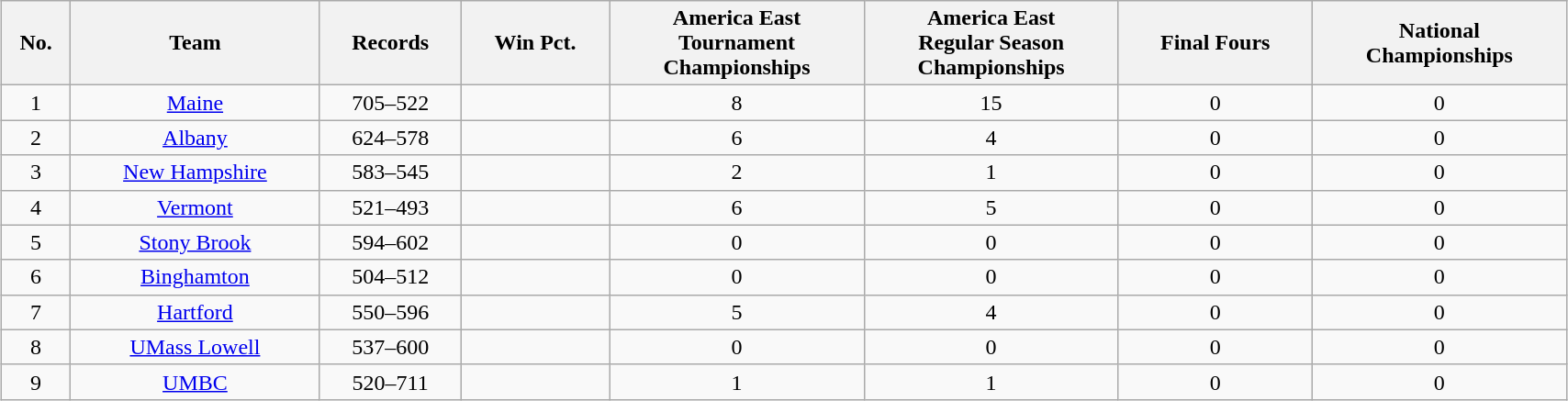<table class="wikitable sortable" style="text-align:center; margin:1em auto; width:90%">
<tr>
<th>No.</th>
<th>Team</th>
<th>Records</th>
<th>Win Pct.</th>
<th>America East<br>Tournament <br> Championships</th>
<th>America East <br> Regular Season <br> Championships</th>
<th>Final Fours</th>
<th>National <br> Championships</th>
</tr>
<tr>
<td>1</td>
<td><a href='#'>Maine</a></td>
<td>705–522</td>
<td></td>
<td>8</td>
<td>15</td>
<td>0</td>
<td>0</td>
</tr>
<tr>
<td>2</td>
<td><a href='#'>Albany</a></td>
<td>624–578</td>
<td></td>
<td>6</td>
<td>4</td>
<td>0</td>
<td>0</td>
</tr>
<tr>
<td>3</td>
<td><a href='#'>New Hampshire</a></td>
<td>583–545</td>
<td></td>
<td>2</td>
<td>1</td>
<td>0</td>
<td>0</td>
</tr>
<tr>
<td>4</td>
<td><a href='#'>Vermont</a></td>
<td>521–493</td>
<td></td>
<td>6</td>
<td>5</td>
<td>0</td>
<td>0</td>
</tr>
<tr>
<td>5</td>
<td><a href='#'>Stony Brook</a></td>
<td>594–602</td>
<td></td>
<td>0</td>
<td>0</td>
<td>0</td>
<td>0</td>
</tr>
<tr>
<td>6</td>
<td><a href='#'>Binghamton</a></td>
<td>504–512</td>
<td></td>
<td>0</td>
<td>0</td>
<td>0</td>
<td>0</td>
</tr>
<tr>
<td>7</td>
<td><a href='#'>Hartford</a></td>
<td>550–596</td>
<td></td>
<td>5</td>
<td>4</td>
<td>0</td>
<td>0</td>
</tr>
<tr>
<td>8</td>
<td><a href='#'>UMass Lowell</a></td>
<td>537–600</td>
<td></td>
<td>0</td>
<td>0</td>
<td>0</td>
<td>0</td>
</tr>
<tr>
<td>9</td>
<td><a href='#'>UMBC</a></td>
<td>520–711</td>
<td></td>
<td>1</td>
<td>1</td>
<td>0</td>
<td>0</td>
</tr>
</table>
